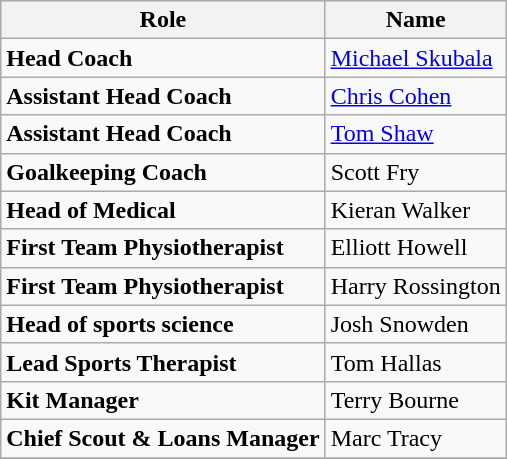<table class="wikitable" style="text-align: left">
<tr>
<th>Role</th>
<th>Name</th>
</tr>
<tr>
<td><strong>Head Coach</strong></td>
<td> <a href='#'>Michael Skubala</a></td>
</tr>
<tr>
<td><strong>Assistant Head Coach</strong></td>
<td> <a href='#'>Chris Cohen</a></td>
</tr>
<tr>
<td><strong>Assistant Head Coach</strong></td>
<td> <a href='#'>Tom Shaw</a></td>
</tr>
<tr>
<td><strong>Goalkeeping Coach</strong></td>
<td> Scott Fry</td>
</tr>
<tr>
<td><strong>Head of Medical</strong></td>
<td> Kieran Walker</td>
</tr>
<tr>
<td><strong>First Team Physiotherapist</strong></td>
<td> Elliott Howell</td>
</tr>
<tr>
<td><strong>First Team Physiotherapist</strong></td>
<td> Harry Rossington</td>
</tr>
<tr>
<td><strong>Head of sports science</strong></td>
<td> Josh Snowden</td>
</tr>
<tr>
<td><strong>Lead Sports Therapist</strong></td>
<td> Tom Hallas</td>
</tr>
<tr>
<td><strong>Kit Manager</strong></td>
<td> Terry Bourne</td>
</tr>
<tr>
<td><strong>Chief Scout & Loans Manager</strong></td>
<td> Marc Tracy</td>
</tr>
<tr>
</tr>
</table>
